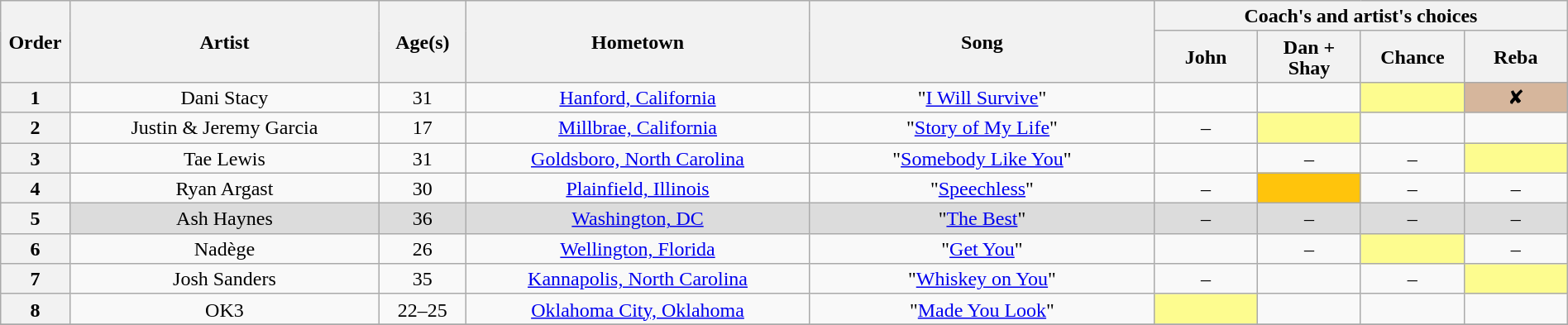<table class="wikitable" style="text-align:center; line-height:17px; width:100%">
<tr>
<th scope="col" rowspan="2" style="width:04%">Order</th>
<th scope="col" rowspan="2" style="width:18%">Artist</th>
<th scope="col" rowspan="2" style="width:05%">Age(s)</th>
<th scope="col" rowspan="2" style="width:20%">Hometown</th>
<th scope="col" rowspan="2" style="width:20%">Song</th>
<th scope="col" colspan="4" style="width:24%">Coach's and artist's choices</th>
</tr>
<tr>
<th style="width:06%">John</th>
<th style="width:06%">Dan + Shay</th>
<th style="width:06%">Chance</th>
<th style="width:06%">Reba</th>
</tr>
<tr>
<th>1</th>
<td>Dani Stacy</td>
<td>31</td>
<td><a href='#'>Hanford, California</a></td>
<td>"<a href='#'>I Will Survive</a>"</td>
<td><em></em></td>
<td><em></em></td>
<td style="background:#fdfc8f"><em></em></td>
<td style="background:#d6b69c">✘</td>
</tr>
<tr>
<th>2</th>
<td>Justin & Jeremy Garcia</td>
<td>17</td>
<td><a href='#'>Millbrae, California</a></td>
<td>"<a href='#'>Story of My Life</a>"</td>
<td>–</td>
<td style="background:#fdfc8f"><em></em></td>
<td><em></em></td>
<td><em></em></td>
</tr>
<tr>
<th>3</th>
<td>Tae Lewis</td>
<td>31</td>
<td><a href='#'>Goldsboro, North Carolina</a></td>
<td>"<a href='#'>Somebody Like You</a>"</td>
<td><em></em></td>
<td>–</td>
<td>–</td>
<td style="background:#fdfc8f"><em></em></td>
</tr>
<tr>
<th>4</th>
<td>Ryan Argast</td>
<td>30</td>
<td><a href='#'>Plainfield, Illinois</a></td>
<td>"<a href='#'>Speechless</a>"</td>
<td>–</td>
<td style="background: #ffc40c"><em></em></td>
<td>–</td>
<td>–</td>
</tr>
<tr style="background:#DCDCDC">
<th>5</th>
<td>Ash Haynes</td>
<td>36</td>
<td><a href='#'>Washington, DC</a></td>
<td>"<a href='#'>The Best</a>"</td>
<td>–</td>
<td>–</td>
<td>–</td>
<td>–</td>
</tr>
<tr>
<th>6</th>
<td>Nadège</td>
<td>26</td>
<td><a href='#'>Wellington, Florida</a></td>
<td>"<a href='#'>Get You</a>"</td>
<td><em></em></td>
<td>–</td>
<td style="background:#fdfc8f"><em></em></td>
<td>–</td>
</tr>
<tr>
<th>7</th>
<td>Josh Sanders</td>
<td>35</td>
<td><a href='#'>Kannapolis, North Carolina</a></td>
<td>"<a href='#'>Whiskey on You</a>"</td>
<td>–</td>
<td><em></em></td>
<td>–</td>
<td style="background:#fdfc8f"><em></em></td>
</tr>
<tr>
<th>8</th>
<td>OK3<br></td>
<td>22–25</td>
<td><a href='#'>Oklahoma City, Oklahoma</a></td>
<td>"<a href='#'>Made You Look</a>"</td>
<td style="background:#fdfc8f"><em></em></td>
<td><em></em></td>
<td><em></em></td>
<td><em></em></td>
</tr>
<tr>
</tr>
</table>
